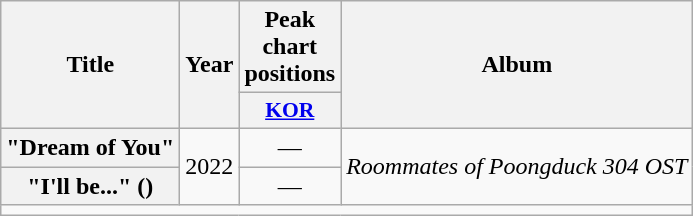<table class="wikitable plainrowheaders" style="text-align:center">
<tr>
<th scope="col" rowspan="2">Title</th>
<th scope="col" rowspan="2">Year</th>
<th scope="col">Peak chart positions</th>
<th scope="col" rowspan="2">Album</th>
</tr>
<tr>
<th scope="col" style="font-size:90%; width:3em"><a href='#'>KOR</a><br></th>
</tr>
<tr>
<th scope="row">"Dream of You" </th>
<td scope="row" rowspan="2">2022</td>
<td>—</td>
<td scope="row" rowspan="2"><em>Roommates of Poongduck 304 OST</em></td>
</tr>
<tr>
<th scope="row">"I'll be..." ()</th>
<td>—</td>
</tr>
<tr>
<td colspan="4"></td>
</tr>
</table>
